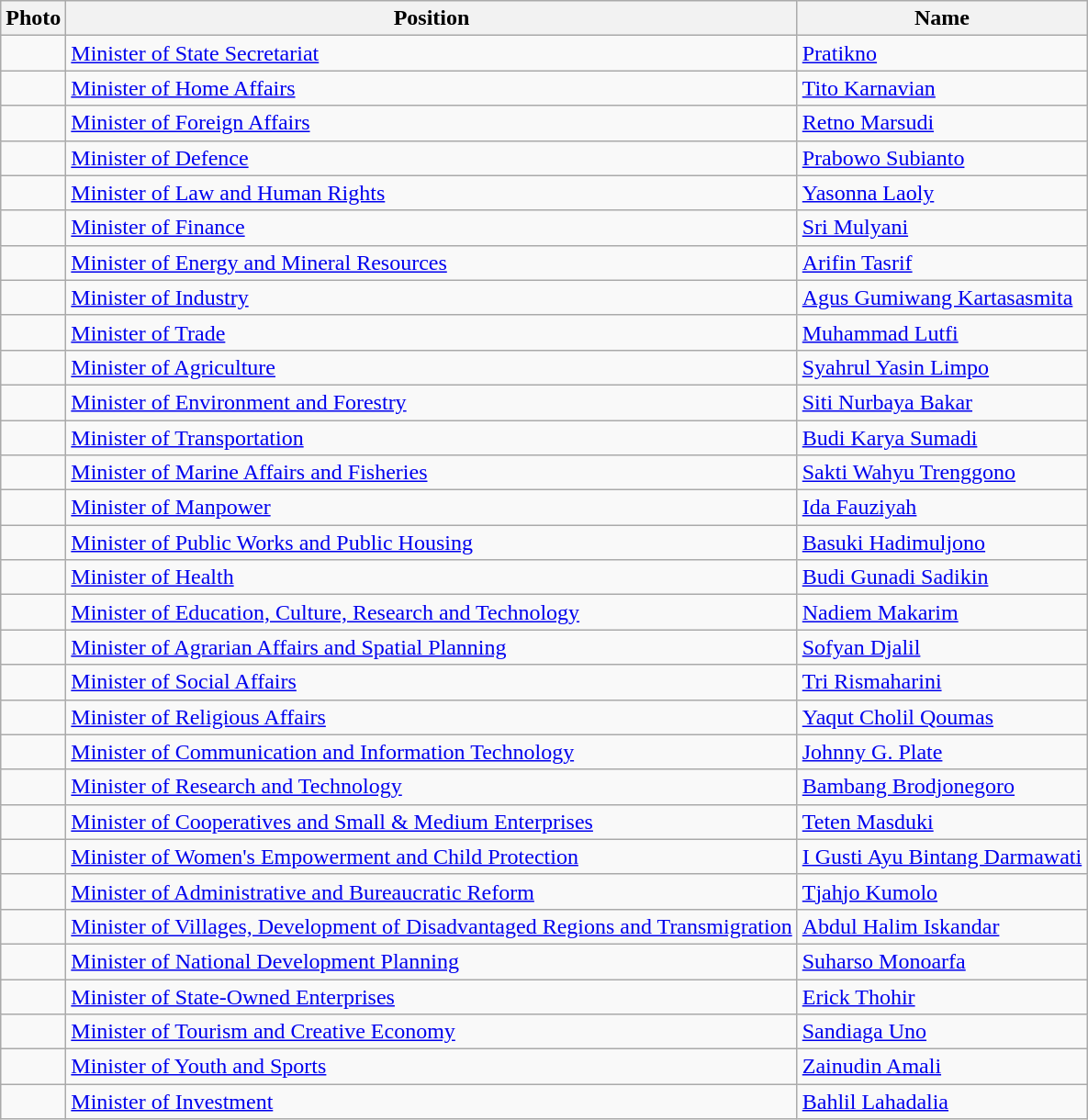<table class=wikitable>
<tr>
<th>Photo</th>
<th>Position</th>
<th>Name</th>
</tr>
<tr>
<td></td>
<td><a href='#'>Minister of State Secretariat</a></td>
<td><a href='#'>Pratikno</a></td>
</tr>
<tr>
<td></td>
<td><a href='#'>Minister of Home Affairs</a></td>
<td><a href='#'>Tito Karnavian</a></td>
</tr>
<tr>
<td></td>
<td><a href='#'>Minister of Foreign Affairs</a></td>
<td><a href='#'>Retno Marsudi</a></td>
</tr>
<tr>
<td></td>
<td><a href='#'>Minister of Defence</a></td>
<td><a href='#'>Prabowo Subianto</a></td>
</tr>
<tr>
<td></td>
<td><a href='#'>Minister of Law and Human Rights</a></td>
<td><a href='#'>Yasonna Laoly</a></td>
</tr>
<tr>
<td></td>
<td><a href='#'>Minister of Finance</a></td>
<td><a href='#'>Sri Mulyani</a></td>
</tr>
<tr>
<td></td>
<td><a href='#'>Minister of Energy and Mineral Resources</a></td>
<td><a href='#'>Arifin Tasrif</a></td>
</tr>
<tr>
<td></td>
<td><a href='#'>Minister of Industry</a></td>
<td><a href='#'>Agus Gumiwang Kartasasmita</a></td>
</tr>
<tr>
<td></td>
<td><a href='#'>Minister of Trade</a></td>
<td><a href='#'>Muhammad Lutfi</a></td>
</tr>
<tr>
<td></td>
<td><a href='#'>Minister of Agriculture</a></td>
<td><a href='#'>Syahrul Yasin Limpo</a></td>
</tr>
<tr>
<td></td>
<td><a href='#'>Minister of Environment and Forestry</a></td>
<td><a href='#'>Siti Nurbaya Bakar</a></td>
</tr>
<tr>
<td></td>
<td><a href='#'>Minister of Transportation</a></td>
<td><a href='#'>Budi Karya Sumadi</a></td>
</tr>
<tr>
<td></td>
<td><a href='#'>Minister of Marine Affairs and Fisheries</a></td>
<td><a href='#'>Sakti Wahyu Trenggono</a></td>
</tr>
<tr>
<td></td>
<td><a href='#'>Minister of Manpower</a></td>
<td><a href='#'>Ida Fauziyah</a></td>
</tr>
<tr>
<td></td>
<td><a href='#'>Minister of Public Works and Public Housing</a></td>
<td><a href='#'>Basuki Hadimuljono</a></td>
</tr>
<tr>
<td></td>
<td><a href='#'>Minister of Health</a></td>
<td><a href='#'>Budi Gunadi Sadikin</a></td>
</tr>
<tr>
<td></td>
<td><a href='#'>Minister of Education, Culture, Research and Technology</a></td>
<td><a href='#'>Nadiem Makarim</a></td>
</tr>
<tr>
<td></td>
<td><a href='#'>Minister of Agrarian Affairs and Spatial Planning</a></td>
<td><a href='#'>Sofyan Djalil</a></td>
</tr>
<tr>
<td></td>
<td><a href='#'>Minister of Social Affairs</a></td>
<td><a href='#'>Tri Rismaharini</a></td>
</tr>
<tr>
<td></td>
<td><a href='#'>Minister of Religious Affairs</a></td>
<td><a href='#'>Yaqut Cholil Qoumas</a></td>
</tr>
<tr>
<td></td>
<td><a href='#'>Minister of Communication and Information Technology</a></td>
<td><a href='#'>Johnny G. Plate</a></td>
</tr>
<tr>
<td></td>
<td><a href='#'>Minister of Research and Technology</a></td>
<td><a href='#'>Bambang Brodjonegoro</a></td>
</tr>
<tr>
<td></td>
<td><a href='#'>Minister of Cooperatives and Small & Medium Enterprises</a></td>
<td><a href='#'>Teten Masduki</a></td>
</tr>
<tr>
<td></td>
<td><a href='#'>Minister of Women's Empowerment and Child Protection</a></td>
<td><a href='#'>I Gusti Ayu Bintang Darmawati</a></td>
</tr>
<tr>
<td></td>
<td><a href='#'>Minister of Administrative and Bureaucratic Reform</a></td>
<td><a href='#'>Tjahjo Kumolo</a></td>
</tr>
<tr>
<td></td>
<td><a href='#'>Minister of Villages, Development of Disadvantaged Regions and Transmigration</a></td>
<td><a href='#'>Abdul Halim Iskandar</a></td>
</tr>
<tr>
<td></td>
<td><a href='#'>Minister of National Development Planning</a></td>
<td><a href='#'>Suharso Monoarfa</a></td>
</tr>
<tr>
<td></td>
<td><a href='#'>Minister of State-Owned Enterprises</a></td>
<td><a href='#'>Erick Thohir</a></td>
</tr>
<tr>
<td></td>
<td><a href='#'>Minister of Tourism and Creative Economy</a></td>
<td><a href='#'>Sandiaga Uno</a></td>
</tr>
<tr>
<td></td>
<td><a href='#'>Minister of Youth and Sports</a></td>
<td><a href='#'>Zainudin Amali</a></td>
</tr>
<tr>
<td></td>
<td><a href='#'>Minister of Investment</a></td>
<td><a href='#'>Bahlil Lahadalia</a></td>
</tr>
</table>
